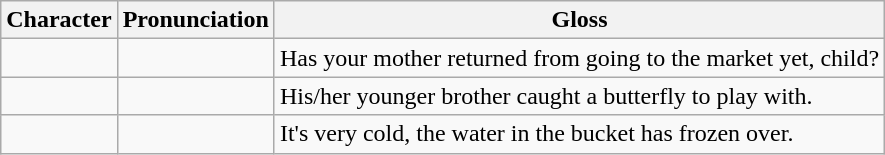<table class="wikitable">
<tr>
<th>Character</th>
<th>Pronunciation</th>
<th>Gloss</th>
</tr>
<tr>
<td></td>
<td></td>
<td>Has your mother returned from going to the market yet, child?</td>
</tr>
<tr>
<td></td>
<td></td>
<td>His/her younger brother caught a butterfly to play with.</td>
</tr>
<tr>
<td></td>
<td></td>
<td>It's very cold, the water in the bucket has frozen over.</td>
</tr>
</table>
